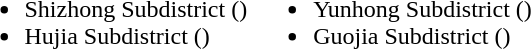<table>
<tr>
<td valign="top"><br><ul><li>Shizhong Subdistrict ()</li><li>Hujia Subdistrict ()</li></ul></td>
<td valign="top"><br><ul><li>Yunhong Subdistrict ()</li><li>Guojia Subdistrict ()</li></ul></td>
</tr>
</table>
